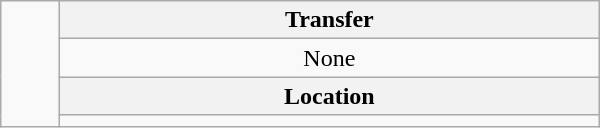<table class=wikitable style="text-align: center; width: 400px; float:right">
<tr>
<td rowspan="4"></td>
<th>Transfer</th>
</tr>
<tr>
<td>None</td>
</tr>
<tr>
<th>Location</th>
</tr>
<tr>
<td></td>
</tr>
</table>
